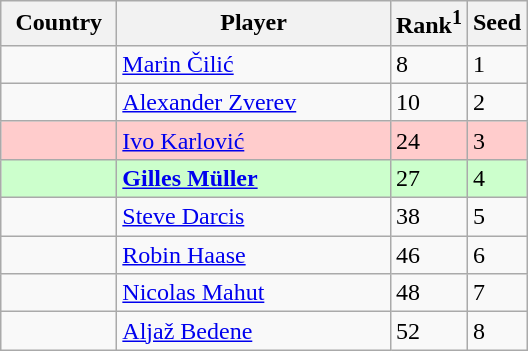<table class="wikitable" border="1">
<tr>
<th width="70">Country</th>
<th width="175">Player</th>
<th>Rank<sup>1</sup></th>
<th>Seed</th>
</tr>
<tr>
<td></td>
<td><a href='#'>Marin Čilić</a></td>
<td>8</td>
<td>1</td>
</tr>
<tr>
<td></td>
<td><a href='#'>Alexander Zverev</a></td>
<td>10</td>
<td>2</td>
</tr>
<tr style="background:#fcc;">
<td></td>
<td><a href='#'>Ivo Karlović</a></td>
<td>24</td>
<td>3</td>
</tr>
<tr style="background:#cfc;">
<td></td>
<td><strong><a href='#'>Gilles Müller</a></strong></td>
<td>27</td>
<td>4</td>
</tr>
<tr>
<td></td>
<td><a href='#'>Steve Darcis</a></td>
<td>38</td>
<td>5</td>
</tr>
<tr>
<td></td>
<td><a href='#'>Robin Haase</a></td>
<td>46</td>
<td>6</td>
</tr>
<tr>
<td></td>
<td><a href='#'>Nicolas Mahut</a></td>
<td>48</td>
<td>7</td>
</tr>
<tr>
<td></td>
<td><a href='#'>Aljaž Bedene</a></td>
<td>52</td>
<td>8</td>
</tr>
</table>
